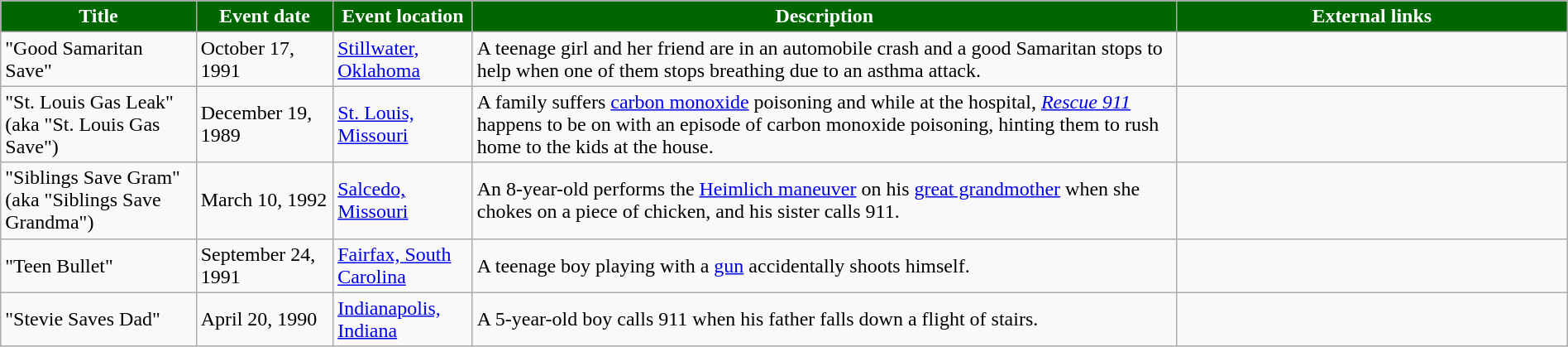<table class="wikitable" style="width: 100%;">
<tr>
<th style="background: #006600; color: #FFFFFF; width: 10%;">Title</th>
<th style="background: #006600; color: #FFFFFF; width: 7%;">Event date</th>
<th style="background: #006600; color: #FFFFFF; width: 7%;">Event location</th>
<th style="background: #006600; color: #FFFFFF; width: 36%;">Description</th>
<th style="background: #006600; color: #FFFFFF; width: 20%;">External links</th>
</tr>
<tr>
<td>"Good Samaritan Save"</td>
<td>October 17, 1991</td>
<td><a href='#'>Stillwater, Oklahoma</a></td>
<td>A teenage girl and her friend are in an automobile crash and a good Samaritan stops to help when one of them stops breathing due to an asthma attack.</td>
<td class="mw-collapsible mw-collapsed" data-expandtext="Show" data-collapsetext="Hide" style="float: left; border: none;"><br><br></td>
</tr>
<tr>
<td>"St. Louis Gas Leak" (aka "St. Louis Gas Save")</td>
<td>December 19, 1989</td>
<td><a href='#'>St. Louis, Missouri</a></td>
<td>A family suffers <a href='#'>carbon monoxide</a> poisoning and while at the hospital, <em><a href='#'>Rescue 911</a></em> happens to be on with an episode of carbon monoxide poisoning, hinting them to rush home to the kids at the house.</td>
<td></td>
</tr>
<tr>
<td>"Siblings Save Gram" (aka "Siblings Save Grandma")</td>
<td>March 10, 1992</td>
<td><a href='#'>Salcedo, Missouri</a></td>
<td>An 8-year-old performs the <a href='#'>Heimlich maneuver</a> on his <a href='#'>great grandmother</a> when she chokes on a piece of chicken, and his sister calls 911.</td>
<td></td>
</tr>
<tr>
<td>"Teen Bullet"</td>
<td>September 24, 1991</td>
<td><a href='#'>Fairfax, South Carolina</a></td>
<td>A teenage boy playing with a <a href='#'>gun</a> accidentally shoots himself.</td>
<td></td>
</tr>
<tr>
<td>"Stevie Saves Dad"</td>
<td>April 20, 1990</td>
<td><a href='#'>Indianapolis, Indiana</a></td>
<td>A 5-year-old boy calls 911 when his father falls down a flight of stairs.</td>
<td></td>
</tr>
</table>
